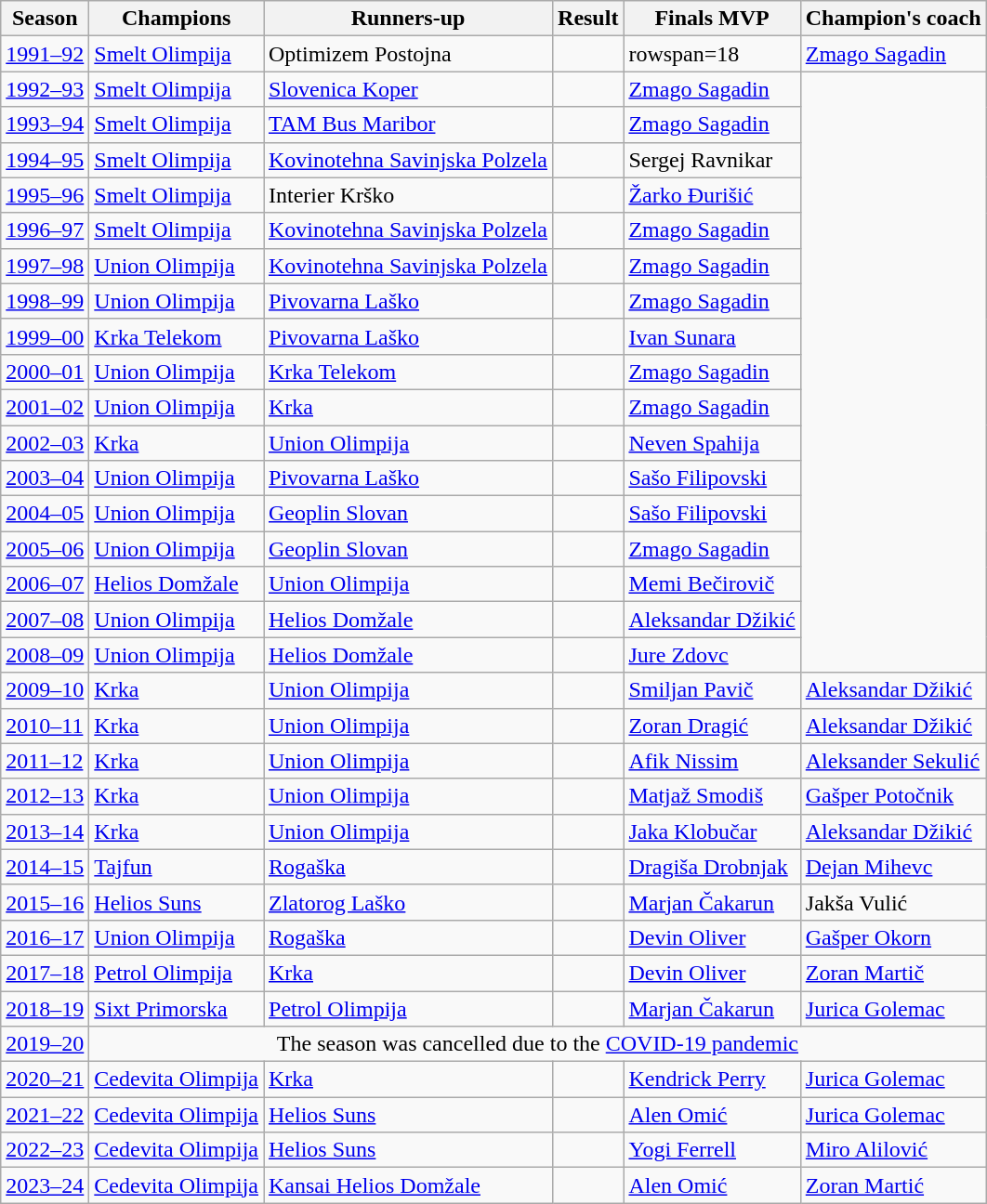<table class="wikitable">
<tr>
<th>Season</th>
<th>Champions</th>
<th>Runners-up</th>
<th>Result</th>
<th>Finals MVP</th>
<th>Champion's coach</th>
</tr>
<tr>
<td><a href='#'>1991–92</a></td>
<td><a href='#'>Smelt Olimpija</a></td>
<td>Optimizem Postojna</td>
<td></td>
<td>rowspan=18 </td>
<td> <a href='#'>Zmago Sagadin</a></td>
</tr>
<tr>
<td><a href='#'>1992–93</a></td>
<td><a href='#'>Smelt Olimpija</a></td>
<td><a href='#'>Slovenica Koper</a></td>
<td></td>
<td> <a href='#'>Zmago Sagadin</a></td>
</tr>
<tr>
<td><a href='#'>1993–94</a></td>
<td><a href='#'>Smelt Olimpija</a></td>
<td><a href='#'>TAM Bus Maribor</a></td>
<td></td>
<td> <a href='#'>Zmago Sagadin</a></td>
</tr>
<tr>
<td><a href='#'>1994–95</a></td>
<td><a href='#'>Smelt Olimpija</a></td>
<td><a href='#'>Kovinotehna Savinjska Polzela</a></td>
<td></td>
<td> Sergej Ravnikar</td>
</tr>
<tr>
<td><a href='#'>1995–96</a></td>
<td><a href='#'>Smelt Olimpija</a></td>
<td>Interier Krško</td>
<td></td>
<td>  <a href='#'>Žarko Đurišić</a></td>
</tr>
<tr>
<td><a href='#'>1996–97</a></td>
<td><a href='#'>Smelt Olimpija</a></td>
<td><a href='#'>Kovinotehna Savinjska Polzela</a></td>
<td></td>
<td> <a href='#'>Zmago Sagadin</a></td>
</tr>
<tr>
<td><a href='#'>1997–98</a></td>
<td><a href='#'>Union Olimpija</a></td>
<td><a href='#'>Kovinotehna Savinjska Polzela</a></td>
<td></td>
<td> <a href='#'>Zmago Sagadin</a></td>
</tr>
<tr>
<td><a href='#'>1998–99</a></td>
<td><a href='#'>Union Olimpija</a></td>
<td><a href='#'>Pivovarna Laško</a></td>
<td></td>
<td> <a href='#'>Zmago Sagadin</a></td>
</tr>
<tr>
<td><a href='#'>1999–00</a></td>
<td><a href='#'>Krka Telekom</a></td>
<td><a href='#'>Pivovarna Laško</a></td>
<td></td>
<td>  <a href='#'>Ivan Sunara</a></td>
</tr>
<tr>
<td><a href='#'>2000–01</a></td>
<td><a href='#'>Union Olimpija</a></td>
<td><a href='#'>Krka Telekom</a></td>
<td></td>
<td> <a href='#'>Zmago Sagadin</a></td>
</tr>
<tr>
<td><a href='#'>2001–02</a></td>
<td><a href='#'>Union Olimpija</a></td>
<td><a href='#'>Krka</a></td>
<td></td>
<td> <a href='#'>Zmago Sagadin</a></td>
</tr>
<tr>
<td><a href='#'>2002–03</a></td>
<td><a href='#'>Krka</a></td>
<td><a href='#'>Union Olimpija</a></td>
<td></td>
<td> <a href='#'>Neven Spahija</a></td>
</tr>
<tr>
<td><a href='#'>2003–04</a></td>
<td><a href='#'>Union Olimpija</a></td>
<td><a href='#'>Pivovarna Laško</a></td>
<td></td>
<td> <a href='#'>Sašo Filipovski</a></td>
</tr>
<tr>
<td><a href='#'>2004–05</a></td>
<td><a href='#'>Union Olimpija</a></td>
<td><a href='#'>Geoplin Slovan</a></td>
<td></td>
<td> <a href='#'>Sašo Filipovski</a></td>
</tr>
<tr>
<td><a href='#'>2005–06</a></td>
<td><a href='#'>Union Olimpija</a></td>
<td><a href='#'>Geoplin Slovan</a></td>
<td></td>
<td> <a href='#'>Zmago Sagadin</a></td>
</tr>
<tr>
<td><a href='#'>2006–07</a></td>
<td><a href='#'>Helios Domžale</a></td>
<td><a href='#'>Union Olimpija</a></td>
<td></td>
<td> <a href='#'>Memi Bečirovič</a></td>
</tr>
<tr>
<td><a href='#'>2007–08</a></td>
<td><a href='#'>Union Olimpija</a></td>
<td><a href='#'>Helios Domžale</a></td>
<td></td>
<td> <a href='#'>Aleksandar Džikić</a></td>
</tr>
<tr>
<td><a href='#'>2008–09</a></td>
<td><a href='#'>Union Olimpija</a></td>
<td><a href='#'>Helios Domžale</a></td>
<td></td>
<td> <a href='#'>Jure Zdovc</a></td>
</tr>
<tr>
<td><a href='#'>2009–10</a></td>
<td><a href='#'>Krka</a></td>
<td><a href='#'>Union Olimpija</a></td>
<td></td>
<td> <a href='#'>Smiljan Pavič</a></td>
<td> <a href='#'>Aleksandar Džikić</a></td>
</tr>
<tr>
<td><a href='#'>2010–11</a></td>
<td><a href='#'>Krka</a></td>
<td><a href='#'>Union Olimpija</a></td>
<td></td>
<td> <a href='#'>Zoran Dragić</a></td>
<td> <a href='#'>Aleksandar Džikić</a></td>
</tr>
<tr>
<td><a href='#'>2011–12</a></td>
<td><a href='#'>Krka</a></td>
<td><a href='#'>Union Olimpija</a></td>
<td></td>
<td> <a href='#'>Afik Nissim</a></td>
<td> <a href='#'>Aleksander Sekulić</a></td>
</tr>
<tr>
<td><a href='#'>2012–13</a></td>
<td><a href='#'>Krka</a></td>
<td><a href='#'>Union Olimpija</a></td>
<td></td>
<td> <a href='#'>Matjaž Smodiš</a></td>
<td> <a href='#'>Gašper Potočnik</a></td>
</tr>
<tr>
<td><a href='#'>2013–14</a></td>
<td><a href='#'>Krka</a></td>
<td><a href='#'>Union Olimpija</a></td>
<td></td>
<td> <a href='#'>Jaka Klobučar</a></td>
<td> <a href='#'>Aleksandar Džikić</a></td>
</tr>
<tr>
<td><a href='#'>2014–15</a></td>
<td><a href='#'>Tajfun</a></td>
<td><a href='#'>Rogaška</a></td>
<td></td>
<td> <a href='#'>Dragiša Drobnjak</a></td>
<td> <a href='#'>Dejan Mihevc</a></td>
</tr>
<tr>
<td><a href='#'>2015–16</a></td>
<td><a href='#'>Helios Suns</a></td>
<td><a href='#'>Zlatorog Laško</a></td>
<td></td>
<td> <a href='#'>Marjan Čakarun</a></td>
<td> Jakša Vulić</td>
</tr>
<tr>
<td><a href='#'>2016–17</a></td>
<td><a href='#'>Union Olimpija</a></td>
<td><a href='#'>Rogaška</a></td>
<td></td>
<td> <a href='#'>Devin Oliver</a></td>
<td> <a href='#'>Gašper Okorn</a></td>
</tr>
<tr>
<td><a href='#'>2017–18</a></td>
<td><a href='#'>Petrol Olimpija</a></td>
<td><a href='#'>Krka</a></td>
<td></td>
<td> <a href='#'>Devin Oliver</a></td>
<td> <a href='#'>Zoran Martič</a></td>
</tr>
<tr>
<td><a href='#'>2018–19</a></td>
<td><a href='#'>Sixt Primorska</a></td>
<td><a href='#'>Petrol Olimpija</a></td>
<td></td>
<td> <a href='#'>Marjan Čakarun</a></td>
<td> <a href='#'>Jurica Golemac</a></td>
</tr>
<tr>
<td><a href='#'>2019–20</a></td>
<td colspan="5" style="text-align:center;">The season was cancelled due to the <a href='#'>COVID-19 pandemic</a></td>
</tr>
<tr>
<td><a href='#'>2020–21</a></td>
<td><a href='#'>Cedevita Olimpija</a></td>
<td><a href='#'>Krka</a></td>
<td></td>
<td> <a href='#'>Kendrick Perry</a></td>
<td> <a href='#'>Jurica Golemac</a></td>
</tr>
<tr>
<td><a href='#'>2021–22</a></td>
<td><a href='#'>Cedevita Olimpija</a></td>
<td><a href='#'>Helios Suns</a></td>
<td></td>
<td> <a href='#'>Alen Omić</a></td>
<td> <a href='#'>Jurica Golemac</a></td>
</tr>
<tr>
<td><a href='#'>2022–23</a></td>
<td><a href='#'>Cedevita Olimpija</a></td>
<td><a href='#'>Helios Suns</a></td>
<td></td>
<td> <a href='#'>Yogi Ferrell</a></td>
<td> <a href='#'>Miro Alilović</a></td>
</tr>
<tr>
<td><a href='#'>2023–24</a></td>
<td><a href='#'>Cedevita Olimpija</a></td>
<td><a href='#'>Kansai Helios Domžale</a></td>
<td></td>
<td> <a href='#'>Alen Omić</a></td>
<td> <a href='#'>Zoran Martić</a></td>
</tr>
</table>
